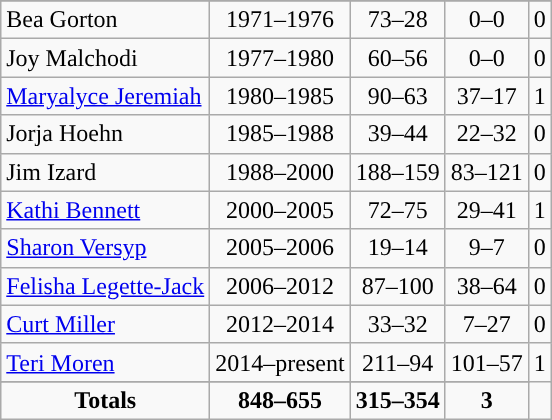<table class="wikitable" style="text-align:center">
<tr>
</tr>
<tr>
<td style="text-align:left">Bea Gorton</td>
<td>1971–1976</td>
<td>73–28</td>
<td>0–0</td>
<td>0</td>
</tr>
<tr>
<td style="text-align:left">Joy Malchodi</td>
<td>1977–1980</td>
<td>60–56</td>
<td>0–0</td>
<td>0</td>
</tr>
<tr>
<td style="text-align:left"><a href='#'>Maryalyce Jeremiah</a></td>
<td>1980–1985</td>
<td>90–63</td>
<td>37–17</td>
<td>1</td>
</tr>
<tr>
<td style="text-align:left">Jorja Hoehn</td>
<td>1985–1988</td>
<td>39–44</td>
<td>22–32</td>
<td>0</td>
</tr>
<tr>
<td style="text-align:left">Jim Izard</td>
<td>1988–2000</td>
<td>188–159</td>
<td>83–121</td>
<td>0</td>
</tr>
<tr>
<td style="text-align:left"><a href='#'>Kathi Bennett</a></td>
<td>2000–2005</td>
<td>72–75</td>
<td>29–41</td>
<td>1</td>
</tr>
<tr>
<td style="text-align:left"><a href='#'>Sharon Versyp</a></td>
<td>2005–2006</td>
<td>19–14</td>
<td>9–7</td>
<td>0</td>
</tr>
<tr>
<td style="text-align:left"><a href='#'>Felisha Legette-Jack</a></td>
<td>2006–2012</td>
<td>87–100</td>
<td>38–64</td>
<td>0</td>
</tr>
<tr>
<td style="text-align:left"><a href='#'>Curt Miller</a></td>
<td>2012–2014</td>
<td>33–32</td>
<td>7–27</td>
<td>0</td>
</tr>
<tr>
<td style="text-align:left"><a href='#'>Teri Moren</a></td>
<td>2014–present</td>
<td>211–94</td>
<td>101–57</td>
<td>1</td>
</tr>
<tr>
</tr>
<tr>
<td><strong>Totals</strong></td>
<td><strong>848–655</strong></td>
<td><strong>315–354</strong></td>
<td><strong>3</strong></td>
</tr>
</table>
